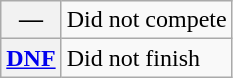<table class="wikitable">
<tr>
<th scope="row">—</th>
<td>Did not compete</td>
</tr>
<tr>
<th scope="row"><a href='#'>DNF</a></th>
<td>Did not finish</td>
</tr>
</table>
